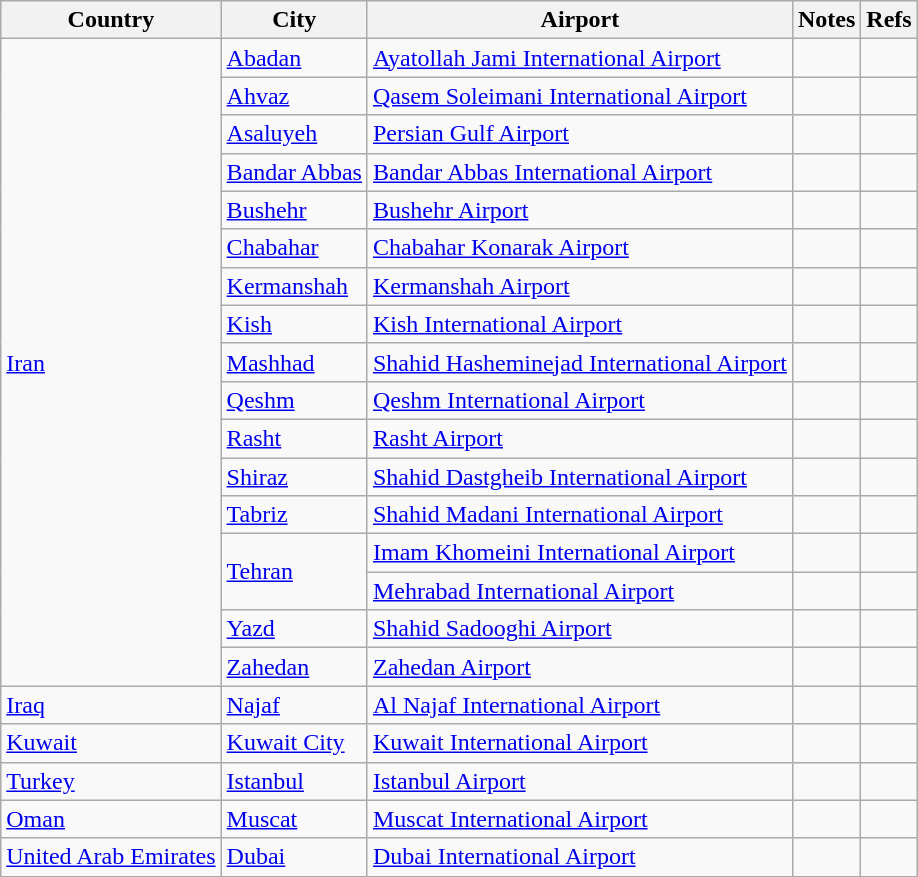<table class="sortable wikitable">
<tr>
<th>Country</th>
<th>City</th>
<th>Airport</th>
<th>Notes</th>
<th>Refs</th>
</tr>
<tr>
<td rowspan=17><a href='#'>Iran</a></td>
<td><a href='#'>Abadan</a></td>
<td><a href='#'>Ayatollah Jami International Airport</a></td>
<td align=center></td>
<td align=center></td>
</tr>
<tr>
<td><a href='#'>Ahvaz</a></td>
<td><a href='#'>Qasem Soleimani International Airport</a></td>
<td align=center></td>
<td align=center></td>
</tr>
<tr>
<td><a href='#'>Asaluyeh</a></td>
<td><a href='#'>Persian Gulf Airport</a></td>
<td align=center></td>
<td align=center></td>
</tr>
<tr>
<td><a href='#'>Bandar Abbas</a></td>
<td><a href='#'>Bandar Abbas International Airport</a></td>
<td align=center></td>
<td align=center></td>
</tr>
<tr>
<td><a href='#'>Bushehr</a></td>
<td><a href='#'>Bushehr Airport</a></td>
<td align=center></td>
<td align=center></td>
</tr>
<tr>
<td><a href='#'>Chabahar</a></td>
<td><a href='#'>Chabahar Konarak Airport</a></td>
<td align=center></td>
<td align=center></td>
</tr>
<tr>
<td><a href='#'>Kermanshah</a></td>
<td><a href='#'>Kermanshah Airport</a></td>
<td align=center></td>
<td align=center></td>
</tr>
<tr>
<td><a href='#'>Kish</a></td>
<td><a href='#'>Kish International Airport</a></td>
<td align=center></td>
<td align=center></td>
</tr>
<tr>
<td><a href='#'>Mashhad</a></td>
<td><a href='#'>Shahid Hasheminejad International Airport</a></td>
<td></td>
<td align=center></td>
</tr>
<tr>
<td><a href='#'>Qeshm</a></td>
<td><a href='#'>Qeshm International Airport</a></td>
<td align=center></td>
<td align=center></td>
</tr>
<tr>
<td><a href='#'>Rasht</a></td>
<td><a href='#'>Rasht Airport</a></td>
<td align=center></td>
<td align=center></td>
</tr>
<tr>
<td><a href='#'>Shiraz</a></td>
<td><a href='#'>Shahid Dastgheib International Airport</a></td>
<td align=center></td>
<td align=center></td>
</tr>
<tr>
<td><a href='#'>Tabriz</a></td>
<td><a href='#'>Shahid Madani International Airport</a></td>
<td align=center></td>
<td align=center></td>
</tr>
<tr>
<td rowspan="2"><a href='#'>Tehran</a></td>
<td><a href='#'>Imam Khomeini International Airport</a></td>
<td></td>
<td align=center></td>
</tr>
<tr>
<td><a href='#'>Mehrabad International Airport</a></td>
<td></td>
<td align=center></td>
</tr>
<tr>
<td><a href='#'>Yazd</a></td>
<td><a href='#'>Shahid Sadooghi Airport</a></td>
<td align=center></td>
<td align=center></td>
</tr>
<tr>
<td><a href='#'>Zahedan</a></td>
<td><a href='#'>Zahedan Airport</a></td>
<td align=center></td>
<td align=center></td>
</tr>
<tr>
<td><a href='#'>Iraq</a></td>
<td><a href='#'>Najaf</a></td>
<td><a href='#'>Al Najaf International Airport</a></td>
<td align=center></td>
<td align=center></td>
</tr>
<tr>
<td><a href='#'>Kuwait</a></td>
<td><a href='#'>Kuwait City</a></td>
<td><a href='#'>Kuwait International Airport</a></td>
<td align=center></td>
<td align=center></td>
</tr>
<tr>
<td><a href='#'>Turkey</a></td>
<td><a href='#'>Istanbul</a></td>
<td><a href='#'>Istanbul Airport</a></td>
<td align=center></td>
<td align=center></td>
</tr>
<tr>
<td><a href='#'>Oman</a></td>
<td><a href='#'>Muscat</a></td>
<td><a href='#'>Muscat International Airport</a></td>
<td align=center></td>
<td align=center></td>
</tr>
<tr>
<td><a href='#'>United Arab Emirates</a></td>
<td><a href='#'>Dubai</a></td>
<td><a href='#'>Dubai International Airport</a></td>
<td align=center></td>
<td align=center></td>
</tr>
<tr>
</tr>
</table>
